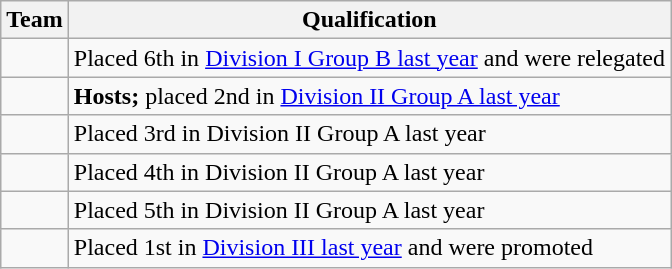<table class="wikitable">
<tr>
<th>Team</th>
<th>Qualification</th>
</tr>
<tr>
<td></td>
<td>Placed 6th in <a href='#'>Division I Group B last year</a> and were relegated</td>
</tr>
<tr>
<td></td>
<td><strong>Hosts;</strong> placed 2nd in <a href='#'>Division II Group A last year</a></td>
</tr>
<tr>
<td></td>
<td>Placed 3rd in Division II Group A last year</td>
</tr>
<tr>
<td></td>
<td>Placed 4th in Division II Group A last year</td>
</tr>
<tr>
<td></td>
<td>Placed 5th in Division II Group A last year</td>
</tr>
<tr>
<td></td>
<td>Placed 1st in <a href='#'>Division III last year</a> and were promoted</td>
</tr>
</table>
